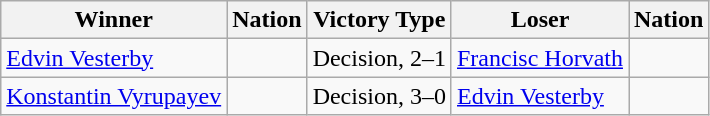<table class="wikitable sortable" style="text-align:left;">
<tr>
<th>Winner</th>
<th>Nation</th>
<th>Victory Type</th>
<th>Loser</th>
<th>Nation</th>
</tr>
<tr>
<td><a href='#'>Edvin Vesterby</a></td>
<td></td>
<td>Decision, 2–1</td>
<td><a href='#'>Francisc Horvath</a></td>
<td></td>
</tr>
<tr>
<td><a href='#'>Konstantin Vyrupayev</a></td>
<td></td>
<td>Decision, 3–0</td>
<td><a href='#'>Edvin Vesterby</a></td>
<td></td>
</tr>
</table>
